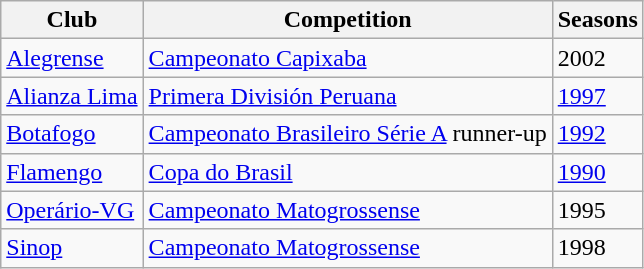<table class="wikitable sortable">
<tr>
<th>Club</th>
<th>Competition</th>
<th>Seasons</th>
</tr>
<tr>
<td><a href='#'>Alegrense</a></td>
<td><a href='#'>Campeonato Capixaba</a></td>
<td>2002</td>
</tr>
<tr>
<td><a href='#'>Alianza Lima</a></td>
<td><a href='#'>Primera División Peruana</a></td>
<td><a href='#'>1997</a></td>
</tr>
<tr>
<td><a href='#'>Botafogo</a></td>
<td><a href='#'>Campeonato Brasileiro Série A</a> runner-up</td>
<td><a href='#'>1992</a></td>
</tr>
<tr>
<td><a href='#'>Flamengo</a></td>
<td><a href='#'>Copa do Brasil</a></td>
<td><a href='#'>1990</a></td>
</tr>
<tr>
<td><a href='#'>Operário-VG</a></td>
<td><a href='#'>Campeonato Matogrossense</a></td>
<td>1995</td>
</tr>
<tr>
<td><a href='#'>Sinop</a></td>
<td><a href='#'>Campeonato Matogrossense</a></td>
<td>1998</td>
</tr>
</table>
